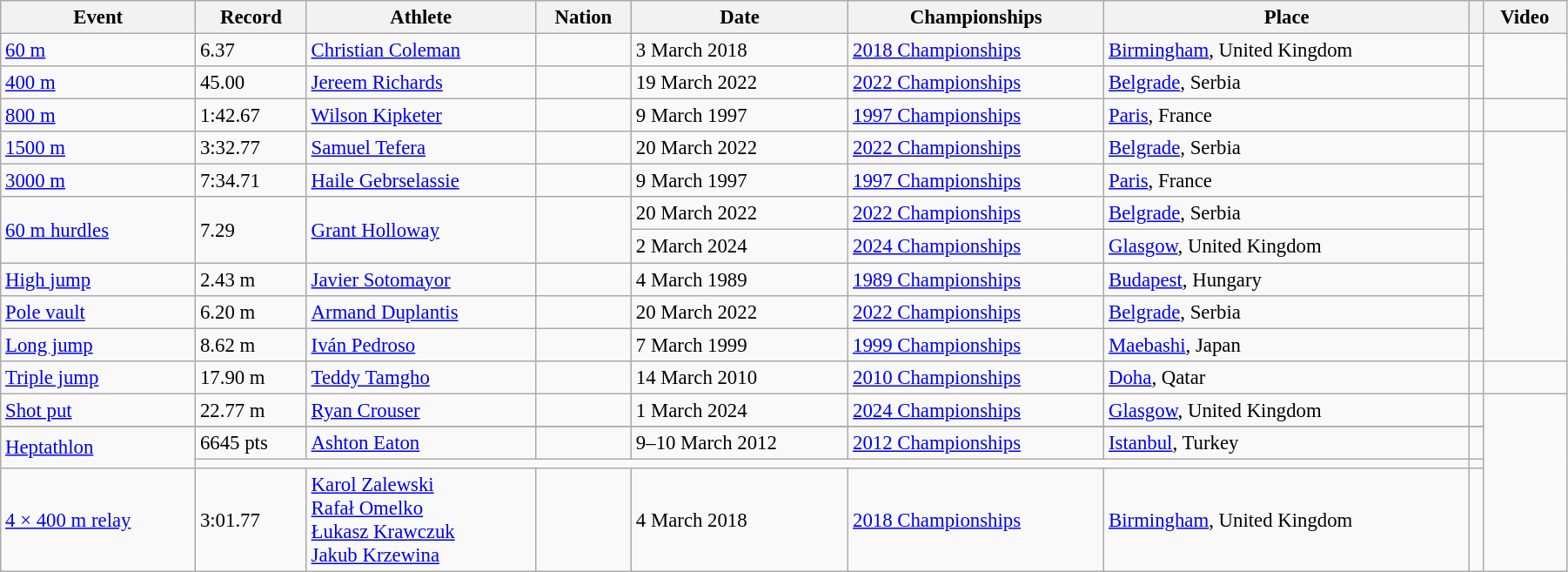<table class="wikitable" style="font-size:95%; width: 95%">
<tr>
<th>Event</th>
<th>Record</th>
<th>Athlete</th>
<th>Nation</th>
<th>Date</th>
<th>Championships</th>
<th>Place</th>
<th></th>
<th>Video</th>
</tr>
<tr>
<td><a href='#'>60 m</a></td>
<td>6.37</td>
<td><a href='#'>Christian Coleman</a></td>
<td></td>
<td>3 March 2018</td>
<td><a href='#'>2018 Championships</a></td>
<td><a href='#'>Birmingham</a>, United Kingdom</td>
<td></td>
</tr>
<tr>
<td><a href='#'>400 m</a></td>
<td>45.00</td>
<td><a href='#'>Jereem Richards</a></td>
<td></td>
<td>19 March 2022</td>
<td><a href='#'>2022 Championships</a></td>
<td><a href='#'>Belgrade</a>, Serbia</td>
<td></td>
</tr>
<tr>
<td><a href='#'>800 m</a></td>
<td>1:42.67</td>
<td><a href='#'>Wilson Kipketer</a></td>
<td></td>
<td>9 March 1997</td>
<td><a href='#'>1997 Championships</a></td>
<td><a href='#'>Paris</a>, France</td>
<td></td>
<td></td>
</tr>
<tr>
<td><a href='#'>1500 m</a></td>
<td>3:32.77</td>
<td><a href='#'>Samuel Tefera</a></td>
<td></td>
<td>20 March 2022</td>
<td><a href='#'>2022 Championships</a></td>
<td><a href='#'>Belgrade</a>, Serbia</td>
<td></td>
</tr>
<tr>
<td><a href='#'>3000 m</a></td>
<td>7:34.71</td>
<td><a href='#'>Haile Gebrselassie</a></td>
<td></td>
<td>9 March 1997</td>
<td><a href='#'>1997 Championships</a></td>
<td><a href='#'>Paris</a>, France</td>
<td></td>
</tr>
<tr>
<td rowspan=2><a href='#'>60 m hurdles</a></td>
<td rowspan=2>7.29</td>
<td rowspan=2><a href='#'>Grant Holloway</a></td>
<td rowspan=2></td>
<td>20 March 2022</td>
<td><a href='#'>2022 Championships</a></td>
<td><a href='#'>Belgrade</a>, Serbia</td>
<td></td>
</tr>
<tr>
<td>2 March 2024</td>
<td><a href='#'>2024 Championships</a></td>
<td><a href='#'>Glasgow</a>, United Kingdom</td>
<td></td>
</tr>
<tr>
<td><a href='#'>High jump</a></td>
<td>2.43 m</td>
<td><a href='#'>Javier Sotomayor</a></td>
<td></td>
<td>4 March 1989</td>
<td><a href='#'>1989 Championships</a></td>
<td><a href='#'>Budapest</a>, Hungary</td>
<td></td>
</tr>
<tr>
<td><a href='#'>Pole vault</a></td>
<td>6.20 m</td>
<td><a href='#'>Armand Duplantis</a></td>
<td></td>
<td>20 March 2022</td>
<td><a href='#'>2022 Championships</a></td>
<td><a href='#'>Belgrade</a>, Serbia</td>
<td></td>
</tr>
<tr>
<td><a href='#'>Long jump</a></td>
<td>8.62 m</td>
<td><a href='#'>Iván Pedroso</a></td>
<td></td>
<td>7 March  1999</td>
<td><a href='#'>1999 Championships</a></td>
<td><a href='#'>Maebashi</a>, Japan</td>
<td></td>
</tr>
<tr>
<td><a href='#'>Triple jump</a></td>
<td>17.90 m</td>
<td><a href='#'>Teddy Tamgho</a></td>
<td></td>
<td>14 March 2010</td>
<td><a href='#'>2010 Championships</a></td>
<td><a href='#'>Doha</a>, Qatar</td>
<td></td>
<td></td>
</tr>
<tr>
<td><a href='#'>Shot put</a></td>
<td>22.77 m</td>
<td><a href='#'>Ryan Crouser</a></td>
<td></td>
<td>1 March 2024</td>
<td><a href='#'>2024 Championships</a></td>
<td><a href='#'>Glasgow</a>, United Kingdom</td>
<td></td>
</tr>
<tr>
</tr>
<tr>
<td rowspan=2><a href='#'>Heptathlon</a></td>
<td>6645 pts</td>
<td><a href='#'>Ashton Eaton</a></td>
<td></td>
<td>9–10 March 2012</td>
<td><a href='#'>2012 Championships</a></td>
<td><a href='#'>Istanbul</a>, Turkey</td>
<td></td>
</tr>
<tr>
<td colspan=6></td>
<td></td>
</tr>
<tr>
<td><a href='#'>4 × 400 m relay</a></td>
<td>3:01.77</td>
<td><a href='#'>Karol Zalewski</a><br><a href='#'>Rafał Omelko</a><br><a href='#'>Łukasz Krawczuk</a><br><a href='#'>Jakub Krzewina</a></td>
<td></td>
<td>4 March 2018</td>
<td><a href='#'>2018 Championships</a></td>
<td><a href='#'>Birmingham</a>, United Kingdom</td>
<td></td>
</tr>
</table>
